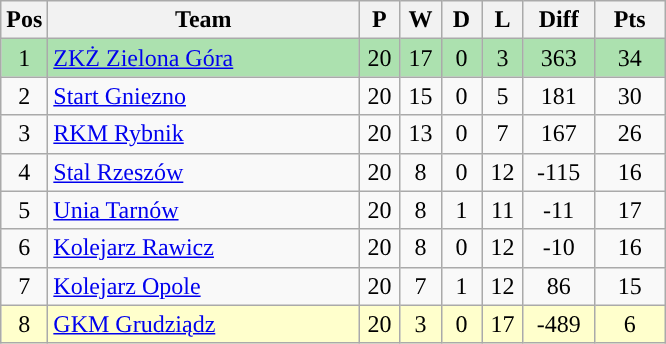<table class="wikitable" style="font-size: 100%">
<tr>
<th width=20>Pos</th>
<th width=200>Team</th>
<th width=20>P</th>
<th width=20>W</th>
<th width=20>D</th>
<th width=20>L</th>
<th width=40>Diff</th>
<th width=40>Pts</th>
</tr>
<tr align=center style="background:#ACE1AF;">
<td>1</td>
<td align="left"><a href='#'>ZKŻ Zielona Góra</a></td>
<td>20</td>
<td>17</td>
<td>0</td>
<td>3</td>
<td>363</td>
<td>34</td>
</tr>
<tr align=center>
<td>2</td>
<td align="left"><a href='#'>Start Gniezno</a></td>
<td>20</td>
<td>15</td>
<td>0</td>
<td>5</td>
<td>181</td>
<td>30</td>
</tr>
<tr align=center>
<td>3</td>
<td align="left"><a href='#'>RKM Rybnik</a></td>
<td>20</td>
<td>13</td>
<td>0</td>
<td>7</td>
<td>167</td>
<td>26</td>
</tr>
<tr align=center>
<td>4</td>
<td align="left"><a href='#'>Stal Rzeszów</a></td>
<td>20</td>
<td>8</td>
<td>0</td>
<td>12</td>
<td>-115</td>
<td>16</td>
</tr>
<tr align=center>
<td>5</td>
<td align="left"><a href='#'>Unia Tarnów</a></td>
<td>20</td>
<td>8</td>
<td>1</td>
<td>11</td>
<td>-11</td>
<td>17</td>
</tr>
<tr align=center>
<td>6</td>
<td align="left"><a href='#'>Kolejarz Rawicz</a></td>
<td>20</td>
<td>8</td>
<td>0</td>
<td>12</td>
<td>-10</td>
<td>16</td>
</tr>
<tr align=center>
<td>7</td>
<td align="left"><a href='#'>Kolejarz Opole</a></td>
<td>20</td>
<td>7</td>
<td>1</td>
<td>12</td>
<td>86</td>
<td>15</td>
</tr>
<tr align=center style="background: #ffffcc;">
<td>8</td>
<td align="left"><a href='#'>GKM Grudziądz</a></td>
<td>20</td>
<td>3</td>
<td>0</td>
<td>17</td>
<td>-489</td>
<td>6</td>
</tr>
</table>
